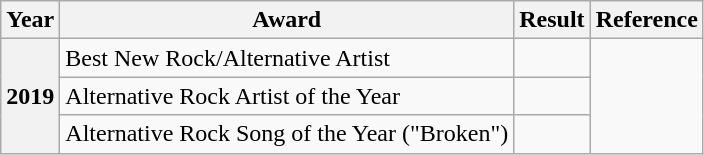<table class="wikitable">
<tr>
<th>Year</th>
<th>Award</th>
<th>Result</th>
<th>Reference</th>
</tr>
<tr>
<th rowspan="3">2019</th>
<td>Best New Rock/Alternative Artist</td>
<td></td>
<td rowspan="3"></td>
</tr>
<tr>
<td>Alternative Rock Artist of the Year</td>
<td></td>
</tr>
<tr>
<td>Alternative Rock Song of the Year ("Broken")</td>
<td></td>
</tr>
</table>
